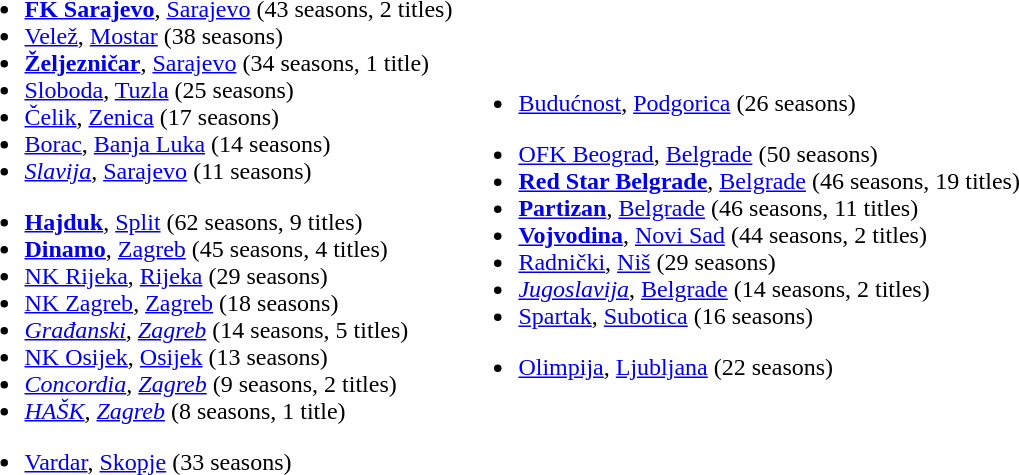<table>
<tr>
<td valign="top"><br><ul><li><strong><a href='#'>FK Sarajevo</a></strong>, <a href='#'>Sarajevo</a> (43 seasons, 2 titles)</li><li><a href='#'>Velež</a>, <a href='#'>Mostar</a> (38 seasons)</li><li><strong><a href='#'>Željezničar</a></strong>, <a href='#'>Sarajevo</a> (34 seasons, 1 title)</li><li><a href='#'>Sloboda</a>, <a href='#'>Tuzla</a> (25 seasons)</li><li><a href='#'>Čelik</a>, <a href='#'>Zenica</a> (17 seasons)</li><li><a href='#'>Borac</a>, <a href='#'>Banja Luka</a> (14 seasons)</li><li><em><a href='#'>Slavija</a></em>, <a href='#'>Sarajevo</a> (11 seasons)</li></ul><ul><li><strong><a href='#'>Hajduk</a></strong>, <a href='#'>Split</a> (62 seasons, 9 titles)</li><li><strong><a href='#'>Dinamo</a></strong>, <a href='#'>Zagreb</a> (45 seasons, 4 titles)</li><li><a href='#'>NK Rijeka</a>, <a href='#'>Rijeka</a> (29 seasons)</li><li><a href='#'>NK Zagreb</a>, <a href='#'>Zagreb</a> (18 seasons)</li><li><em><a href='#'>Građanski</a>, <a href='#'>Zagreb</a></em> (14 seasons, 5 titles)</li><li><a href='#'>NK Osijek</a>, <a href='#'>Osijek</a> (13 seasons)</li><li><em><a href='#'>Concordia</a>, <a href='#'>Zagreb</a></em> (9 seasons, 2 titles)</li><li><em><a href='#'>HAŠK</a>, <a href='#'>Zagreb</a></em> (8 seasons, 1 title)</li></ul><ul><li><a href='#'>Vardar</a>, <a href='#'>Skopje</a> (33 seasons)</li></ul></td>
<td><br><ul><li><a href='#'>Budućnost</a>, <a href='#'>Podgorica</a> (26 seasons)</li></ul><ul><li><a href='#'>OFK Beograd</a>, <a href='#'>Belgrade</a> (50 seasons)</li><li><strong><a href='#'>Red Star Belgrade</a></strong>, <a href='#'>Belgrade</a> (46 seasons, 19 titles)</li><li><strong><a href='#'>Partizan</a></strong>, <a href='#'>Belgrade</a> (46 seasons, 11 titles)</li><li><strong><a href='#'>Vojvodina</a></strong>, <a href='#'>Novi Sad</a> (44 seasons, 2 titles)</li><li><a href='#'>Radnički</a>, <a href='#'>Niš</a> (29 seasons)</li><li><em><a href='#'>Jugoslavija</a></em>, <a href='#'>Belgrade</a> (14 seasons, 2 titles)</li><li><a href='#'>Spartak</a>, <a href='#'>Subotica</a> (16 seasons)</li></ul><ul><li><a href='#'>Olimpija</a>, <a href='#'>Ljubljana</a> (22 seasons)</li></ul></td>
</tr>
</table>
